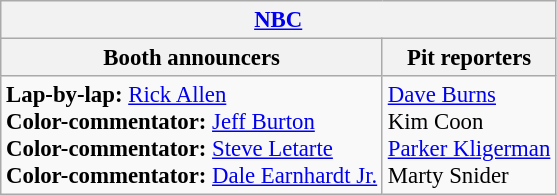<table class="wikitable" style="font-size: 95%;">
<tr>
<th colspan="2"><a href='#'>NBC</a></th>
</tr>
<tr>
<th>Booth announcers</th>
<th>Pit reporters</th>
</tr>
<tr>
<td><strong>Lap-by-lap:</strong> <a href='#'>Rick Allen</a><br><strong>Color-commentator:</strong> <a href='#'>Jeff Burton</a><br><strong>Color-commentator:</strong> <a href='#'>Steve Letarte</a><br><strong>Color-commentator:</strong> <a href='#'>Dale Earnhardt Jr.</a></td>
<td><a href='#'>Dave Burns</a><br>Kim Coon<br><a href='#'>Parker Kligerman</a><br>Marty Snider</td>
</tr>
</table>
